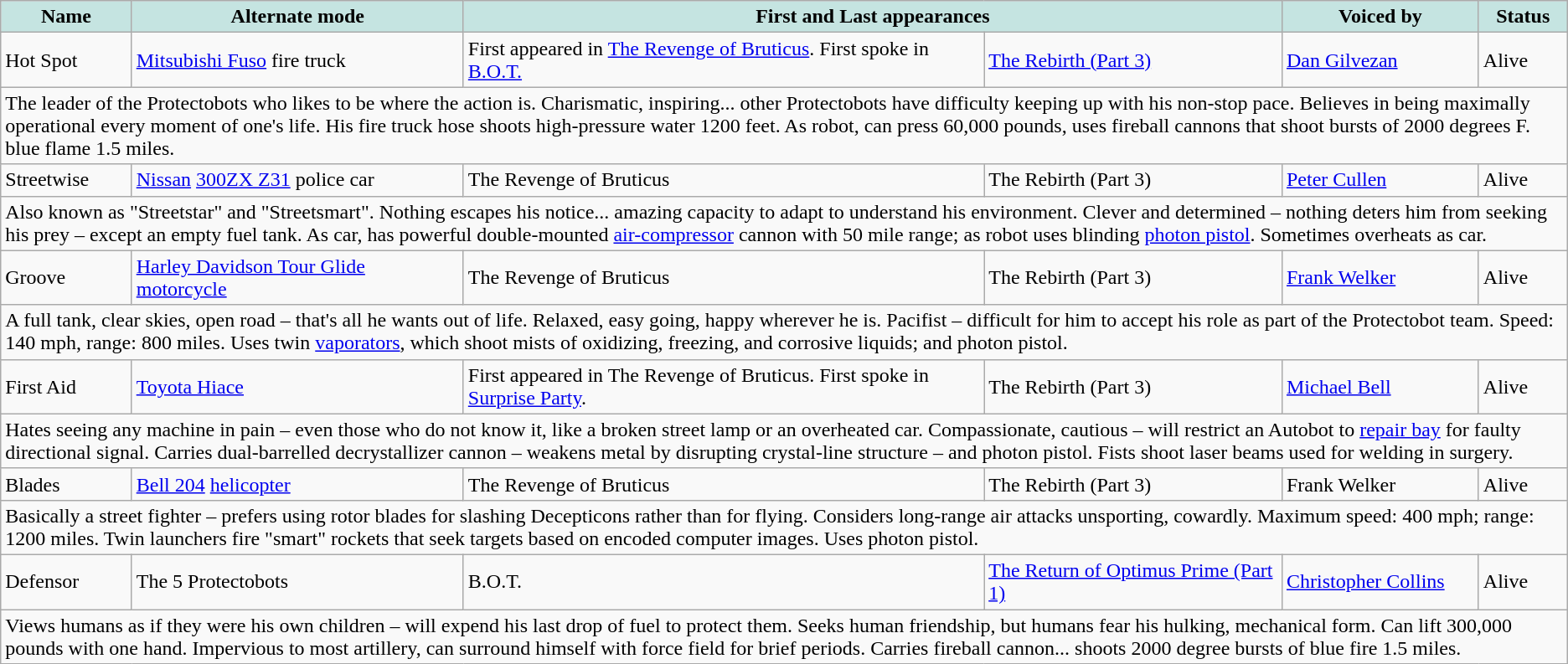<table class="wikitable">
<tr>
<th style="background-color: #C5E4E1">Name</th>
<th style="background-color: #C5E4E1">Alternate mode</th>
<th colspan="2" align="center" style="background-color: #C5E4E1">First and Last appearances</th>
<th style="background-color: #C5E4E1">Voiced by</th>
<th style="background-color: #C5E4E1">Status</th>
</tr>
<tr>
<td>Hot Spot</td>
<td><a href='#'>Mitsubishi Fuso</a> fire truck</td>
<td>First appeared in <a href='#'>The Revenge of Bruticus</a>. First spoke in <a href='#'>B.O.T.</a></td>
<td><a href='#'>The Rebirth (Part 3)</a></td>
<td><a href='#'>Dan Gilvezan</a></td>
<td>Alive</td>
</tr>
<tr>
<td colspan="6" valign="top">The leader of the Protectobots who likes to be where the action is. Charismatic, inspiring... other Protectobots have difficulty keeping up with his non-stop pace. Believes in being maximally operational every moment of one's life. His fire truck hose shoots high-pressure water 1200 feet. As robot, can press 60,000 pounds, uses fireball cannons that shoot bursts of 2000 degrees F. blue flame 1.5 miles.</td>
</tr>
<tr>
<td>Streetwise</td>
<td><a href='#'>Nissan</a> <a href='#'>300ZX Z31</a> police car</td>
<td>The Revenge of Bruticus</td>
<td>The Rebirth (Part 3)</td>
<td><a href='#'>Peter Cullen</a></td>
<td>Alive</td>
</tr>
<tr>
<td colspan="6" valign="top">Also known as "Streetstar" and "Streetsmart". Nothing escapes his notice... amazing capacity to adapt to understand his environment. Clever and determined – nothing deters him from seeking his prey – except an empty fuel tank. As car, has powerful double-mounted <a href='#'>air-compressor</a> cannon with 50 mile range; as robot uses blinding <a href='#'>photon pistol</a>. Sometimes overheats as car.</td>
</tr>
<tr>
<td>Groove</td>
<td><a href='#'>Harley Davidson Tour Glide</a> <a href='#'>motorcycle</a></td>
<td>The Revenge of Bruticus</td>
<td>The Rebirth (Part 3)</td>
<td><a href='#'>Frank Welker</a></td>
<td>Alive</td>
</tr>
<tr>
<td colspan="6" valign="top">A full tank, clear skies, open road – that's all he wants out of life. Relaxed, easy going, happy wherever he is. Pacifist – difficult for him to accept his role as part of the Protectobot team. Speed: 140 mph, range: 800 miles. Uses twin <a href='#'>vaporators</a>, which shoot mists of oxidizing, freezing, and corrosive liquids; and photon pistol.</td>
</tr>
<tr>
<td>First Aid</td>
<td><a href='#'>Toyota Hiace</a></td>
<td>First appeared in The Revenge of Bruticus. First spoke in <a href='#'>Surprise Party</a>.</td>
<td>The Rebirth (Part 3)</td>
<td><a href='#'>Michael Bell</a></td>
<td>Alive</td>
</tr>
<tr>
<td colspan="6" valign="top">Hates seeing any machine in pain – even those who do not know it, like a broken street lamp or an overheated car. Compassionate, cautious – will restrict an Autobot to <a href='#'>repair bay</a> for faulty directional signal. Carries dual-barrelled decrystallizer cannon – weakens metal by disrupting crystal-line structure – and photon pistol. Fists shoot laser beams used for welding in surgery.</td>
</tr>
<tr>
<td>Blades</td>
<td><a href='#'>Bell 204</a> <a href='#'>helicopter</a></td>
<td>The Revenge of Bruticus</td>
<td>The Rebirth (Part 3)</td>
<td>Frank Welker</td>
<td>Alive</td>
</tr>
<tr>
<td colspan="6" valign="top">Basically a street fighter – prefers using rotor blades for slashing Decepticons rather than for flying. Considers long-range air attacks unsporting, cowardly. Maximum speed: 400 mph; range: 1200 miles. Twin launchers fire "smart" rockets that seek targets based on encoded computer images. Uses photon pistol.</td>
</tr>
<tr>
<td>Defensor</td>
<td>The 5 Protectobots</td>
<td>B.O.T.</td>
<td><a href='#'>The Return of Optimus Prime (Part 1)</a></td>
<td><a href='#'>Christopher Collins</a></td>
<td>Alive</td>
</tr>
<tr>
<td colspan="6" valign="top">Views humans as if they were his own children – will expend his last drop of fuel to protect them. Seeks human friendship, but humans fear his hulking, mechanical form. Can lift 300,000 pounds with one hand. Impervious to most artillery, can surround himself with force field for brief periods. Carries fireball cannon... shoots 2000 degree bursts of blue fire 1.5 miles.</td>
</tr>
</table>
